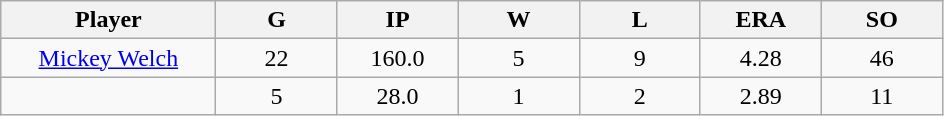<table class="wikitable sortable">
<tr>
<th bgcolor="#DDDDFF" width="16%">Player</th>
<th bgcolor="#DDDDFF" width="9%">G</th>
<th bgcolor="#DDDDFF" width="9%">IP</th>
<th bgcolor="#DDDDFF" width="9%">W</th>
<th bgcolor="#DDDDFF" width="9%">L</th>
<th bgcolor="#DDDDFF" width="9%">ERA</th>
<th bgcolor="#DDDDFF" width="9%">SO</th>
</tr>
<tr align="center">
<td><a href='#'>Mickey Welch</a></td>
<td>22</td>
<td>160.0</td>
<td>5</td>
<td>9</td>
<td>4.28</td>
<td>46</td>
</tr>
<tr align="center">
<td></td>
<td>5</td>
<td>28.0</td>
<td>1</td>
<td>2</td>
<td>2.89</td>
<td>11</td>
</tr>
</table>
